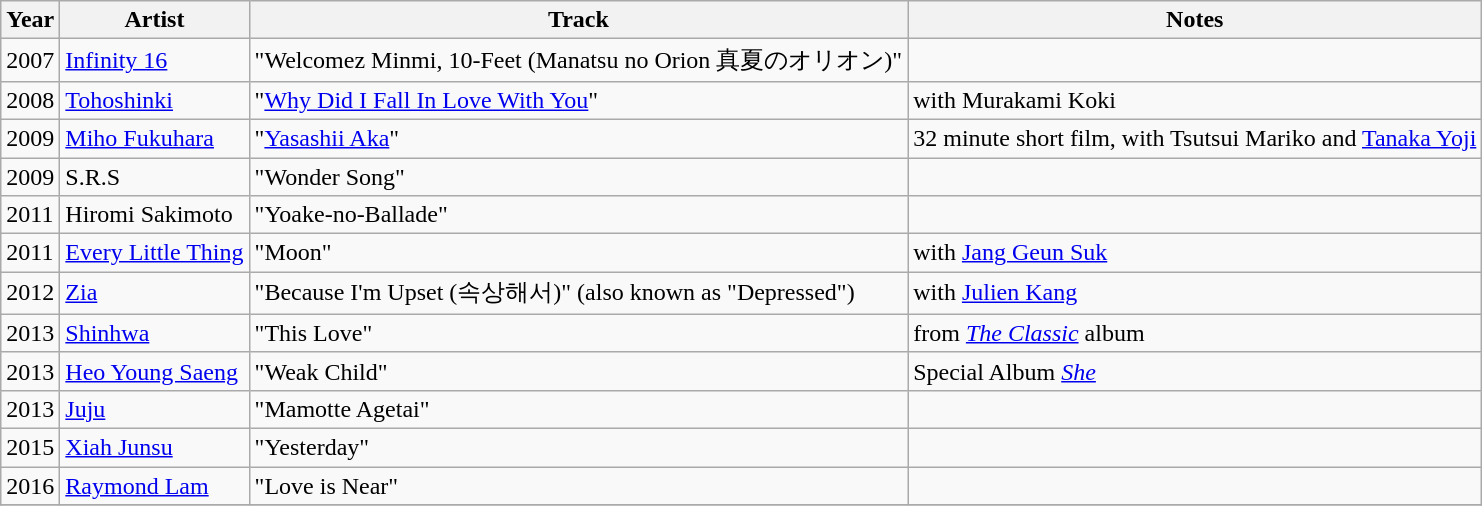<table class="wikitable sortable">
<tr>
<th>Year</th>
<th>Artist</th>
<th>Track</th>
<th class="unsortable">Notes</th>
</tr>
<tr>
<td>2007</td>
<td><a href='#'>Infinity 16</a></td>
<td>"Welcomez Minmi, 10-Feet (Manatsu no Orion 真夏のオリオン)"</td>
<td></td>
</tr>
<tr>
<td>2008</td>
<td><a href='#'>Tohoshinki</a></td>
<td>"<a href='#'>Why Did I Fall In Love With You</a>"</td>
<td>with Murakami Koki</td>
</tr>
<tr>
<td>2009</td>
<td><a href='#'>Miho Fukuhara</a></td>
<td>"<a href='#'>Yasashii Aka</a>"</td>
<td>32 minute short film, with Tsutsui Mariko and <a href='#'>Tanaka Yoji</a></td>
</tr>
<tr>
<td>2009</td>
<td>S.R.S</td>
<td>"Wonder Song"</td>
<td></td>
</tr>
<tr>
<td>2011</td>
<td>Hiromi Sakimoto</td>
<td>"Yoake-no-Ballade"</td>
<td></td>
</tr>
<tr>
<td>2011</td>
<td><a href='#'>Every Little Thing</a></td>
<td>"Moon"</td>
<td>with <a href='#'>Jang Geun Suk</a></td>
</tr>
<tr>
<td>2012</td>
<td><a href='#'>Zia</a></td>
<td>"Because I'm Upset (속상해서)" (also known as "Depressed")</td>
<td>with <a href='#'>Julien Kang</a></td>
</tr>
<tr>
<td>2013</td>
<td><a href='#'>Shinhwa</a></td>
<td>"This Love"</td>
<td>from <em><a href='#'>The Classic</a></em> album</td>
</tr>
<tr>
<td>2013</td>
<td><a href='#'>Heo Young Saeng</a></td>
<td>"Weak Child"</td>
<td>Special Album <em><a href='#'>She</a></em></td>
</tr>
<tr>
<td>2013</td>
<td><a href='#'>Juju</a></td>
<td>"Mamotte Agetai"</td>
<td></td>
</tr>
<tr>
<td>2015</td>
<td><a href='#'>Xiah Junsu</a></td>
<td>"Yesterday"</td>
<td></td>
</tr>
<tr>
<td>2016</td>
<td><a href='#'>Raymond Lam</a></td>
<td>"Love is Near"</td>
<td></td>
</tr>
<tr>
</tr>
</table>
